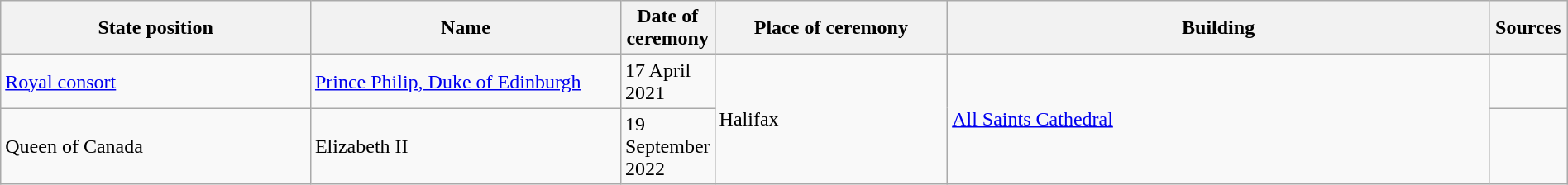<table class="wikitable" style="width:100%;">
<tr>
<th style="width:20%;">State position</th>
<th style="width:20%;">Name</th>
<th style="width:5%;">Date of ceremony</th>
<th style="width:15%;">Place of ceremony</th>
<th style="width:35%;">Building</th>
<th style="width:5%;">Sources</th>
</tr>
<tr>
<td><a href='#'>Royal consort</a></td>
<td><a href='#'>Prince Philip, Duke of Edinburgh</a></td>
<td>17 April 2021</td>
<td rowspan="2">Halifax</td>
<td rowspan="2"><a href='#'>All Saints Cathedral</a></td>
<td></td>
</tr>
<tr>
<td>Queen of Canada</td>
<td>Elizabeth II</td>
<td>19 September 2022</td>
<td></td>
</tr>
</table>
